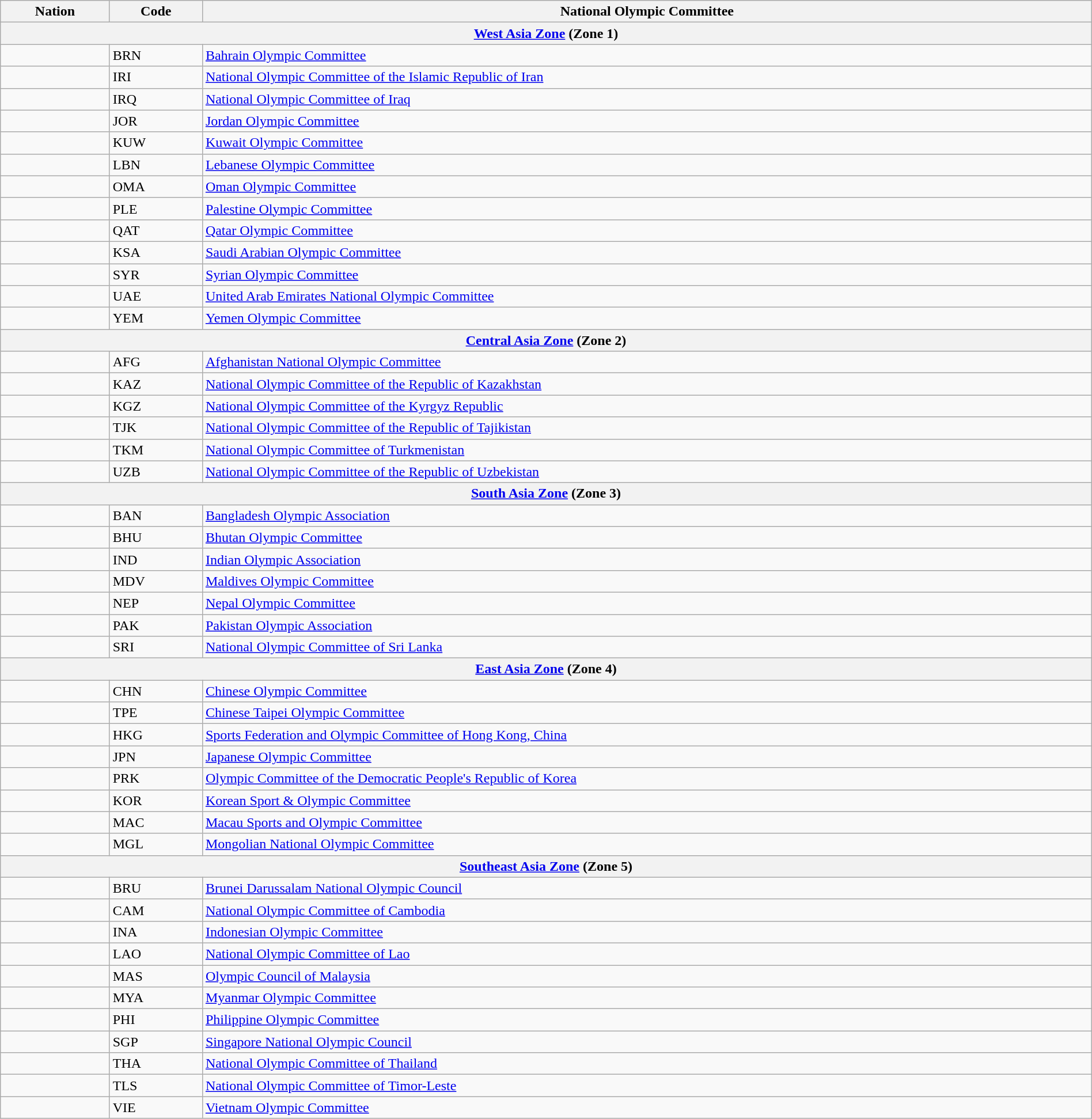<table class="wikitable sortable" width="100%">
<tr>
<th>Nation</th>
<th>Code</th>
<th>National Olympic Committee</th>
</tr>
<tr>
<th colspan="3"><a href='#'>West Asia Zone</a> (Zone 1)</th>
</tr>
<tr>
<td></td>
<td>BRN</td>
<td><a href='#'>Bahrain Olympic Committee</a></td>
</tr>
<tr>
<td></td>
<td>IRI</td>
<td><a href='#'>National Olympic Committee of the Islamic Republic of Iran</a></td>
</tr>
<tr>
<td></td>
<td>IRQ</td>
<td><a href='#'>National Olympic Committee of Iraq</a></td>
</tr>
<tr>
<td></td>
<td>JOR</td>
<td><a href='#'>Jordan Olympic Committee</a></td>
</tr>
<tr>
<td></td>
<td>KUW</td>
<td><a href='#'>Kuwait Olympic Committee</a></td>
</tr>
<tr>
<td></td>
<td>LBN</td>
<td><a href='#'>Lebanese Olympic Committee</a></td>
</tr>
<tr>
<td></td>
<td>OMA</td>
<td><a href='#'>Oman Olympic Committee</a></td>
</tr>
<tr>
<td></td>
<td>PLE</td>
<td><a href='#'>Palestine Olympic Committee</a></td>
</tr>
<tr>
<td></td>
<td>QAT</td>
<td><a href='#'>Qatar Olympic Committee</a></td>
</tr>
<tr>
<td></td>
<td>KSA</td>
<td><a href='#'>Saudi Arabian Olympic Committee</a></td>
</tr>
<tr>
<td></td>
<td>SYR</td>
<td><a href='#'>Syrian Olympic Committee</a></td>
</tr>
<tr>
<td></td>
<td>UAE</td>
<td><a href='#'>United Arab Emirates National Olympic Committee</a></td>
</tr>
<tr>
<td></td>
<td>YEM</td>
<td><a href='#'>Yemen Olympic Committee</a></td>
</tr>
<tr>
<th colspan="3"><a href='#'>Central Asia Zone</a> (Zone 2)</th>
</tr>
<tr>
<td></td>
<td>AFG</td>
<td><a href='#'>Afghanistan National Olympic Committee</a></td>
</tr>
<tr>
<td></td>
<td>KAZ</td>
<td><a href='#'>National Olympic Committee of the Republic of Kazakhstan</a></td>
</tr>
<tr>
<td></td>
<td>KGZ</td>
<td><a href='#'>National Olympic Committee of the Kyrgyz Republic</a></td>
</tr>
<tr>
<td></td>
<td>TJK</td>
<td><a href='#'>National Olympic Committee of the Republic of Tajikistan</a></td>
</tr>
<tr>
<td></td>
<td>TKM</td>
<td><a href='#'>National Olympic Committee of Turkmenistan</a></td>
</tr>
<tr>
<td></td>
<td>UZB</td>
<td><a href='#'>National Olympic Committee of the Republic of Uzbekistan</a></td>
</tr>
<tr>
<th colspan="3"><a href='#'>South Asia Zone</a> (Zone 3)</th>
</tr>
<tr>
<td></td>
<td>BAN</td>
<td><a href='#'>Bangladesh Olympic Association</a></td>
</tr>
<tr>
<td></td>
<td>BHU</td>
<td><a href='#'>Bhutan Olympic Committee</a></td>
</tr>
<tr>
<td></td>
<td>IND</td>
<td><a href='#'>Indian Olympic Association</a></td>
</tr>
<tr>
<td></td>
<td>MDV</td>
<td><a href='#'>Maldives Olympic Committee</a></td>
</tr>
<tr>
<td></td>
<td>NEP</td>
<td><a href='#'>Nepal Olympic Committee</a></td>
</tr>
<tr>
<td></td>
<td>PAK</td>
<td><a href='#'>Pakistan Olympic Association</a></td>
</tr>
<tr>
<td></td>
<td>SRI</td>
<td><a href='#'>National Olympic Committee of Sri Lanka</a></td>
</tr>
<tr>
<th colspan="3"><a href='#'>East Asia Zone</a> (Zone 4)</th>
</tr>
<tr>
<td></td>
<td>CHN</td>
<td><a href='#'>Chinese Olympic Committee</a></td>
</tr>
<tr>
<td></td>
<td>TPE</td>
<td><a href='#'>Chinese Taipei Olympic Committee</a></td>
</tr>
<tr>
<td></td>
<td>HKG</td>
<td><a href='#'>Sports Federation and Olympic Committee of Hong Kong, China</a></td>
</tr>
<tr>
<td></td>
<td>JPN</td>
<td><a href='#'>Japanese Olympic Committee</a></td>
</tr>
<tr>
<td></td>
<td>PRK</td>
<td><a href='#'>Olympic Committee of the Democratic People's Republic of Korea</a></td>
</tr>
<tr>
<td></td>
<td>KOR</td>
<td><a href='#'>Korean Sport & Olympic Committee</a></td>
</tr>
<tr>
<td></td>
<td>MAC</td>
<td><a href='#'>Macau Sports and Olympic Committee</a></td>
</tr>
<tr>
<td></td>
<td>MGL</td>
<td><a href='#'>Mongolian National Olympic Committee</a></td>
</tr>
<tr>
<th colspan="3"><a href='#'>Southeast Asia Zone</a> (Zone 5)</th>
</tr>
<tr>
<td></td>
<td>BRU</td>
<td><a href='#'>Brunei Darussalam National Olympic Council</a></td>
</tr>
<tr>
<td></td>
<td>CAM</td>
<td><a href='#'>National Olympic Committee of Cambodia</a></td>
</tr>
<tr>
<td></td>
<td>INA</td>
<td><a href='#'>Indonesian Olympic Committee</a></td>
</tr>
<tr>
<td></td>
<td>LAO</td>
<td><a href='#'>National Olympic Committee of Lao</a></td>
</tr>
<tr>
<td></td>
<td>MAS</td>
<td><a href='#'>Olympic Council of Malaysia</a></td>
</tr>
<tr>
<td></td>
<td>MYA</td>
<td><a href='#'>Myanmar Olympic Committee</a></td>
</tr>
<tr>
<td></td>
<td>PHI</td>
<td><a href='#'>Philippine Olympic Committee</a></td>
</tr>
<tr>
<td></td>
<td>SGP</td>
<td><a href='#'>Singapore National Olympic Council</a></td>
</tr>
<tr>
<td></td>
<td>THA</td>
<td><a href='#'>National Olympic Committee of Thailand</a></td>
</tr>
<tr>
<td></td>
<td>TLS</td>
<td><a href='#'>National Olympic Committee of Timor-Leste</a></td>
</tr>
<tr>
<td></td>
<td>VIE</td>
<td><a href='#'>Vietnam Olympic Committee</a></td>
</tr>
</table>
